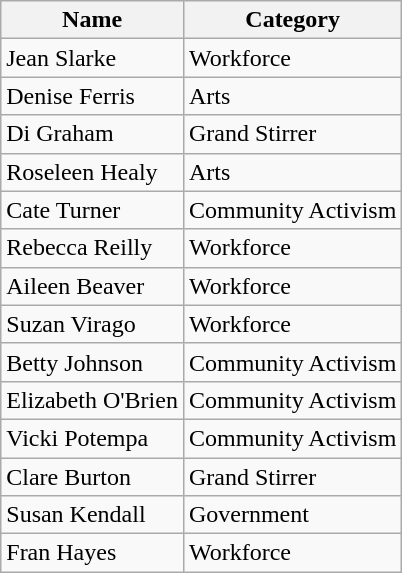<table class="wikitable">
<tr>
<th>Name</th>
<th>Category</th>
</tr>
<tr>
<td>Jean Slarke</td>
<td>Workforce</td>
</tr>
<tr>
<td>Denise Ferris</td>
<td>Arts</td>
</tr>
<tr>
<td>Di Graham</td>
<td>Grand Stirrer</td>
</tr>
<tr>
<td>Roseleen Healy</td>
<td>Arts</td>
</tr>
<tr>
<td>Cate Turner</td>
<td>Community Activism</td>
</tr>
<tr>
<td>Rebecca Reilly</td>
<td>Workforce</td>
</tr>
<tr>
<td>Aileen Beaver</td>
<td>Workforce</td>
</tr>
<tr>
<td>Suzan Virago</td>
<td>Workforce</td>
</tr>
<tr>
<td>Betty Johnson</td>
<td>Community Activism</td>
</tr>
<tr>
<td>Elizabeth O'Brien</td>
<td>Community Activism</td>
</tr>
<tr>
<td>Vicki Potempa</td>
<td>Community Activism</td>
</tr>
<tr>
<td>Clare Burton</td>
<td>Grand Stirrer</td>
</tr>
<tr>
<td>Susan Kendall</td>
<td>Government</td>
</tr>
<tr>
<td>Fran Hayes</td>
<td>Workforce</td>
</tr>
</table>
